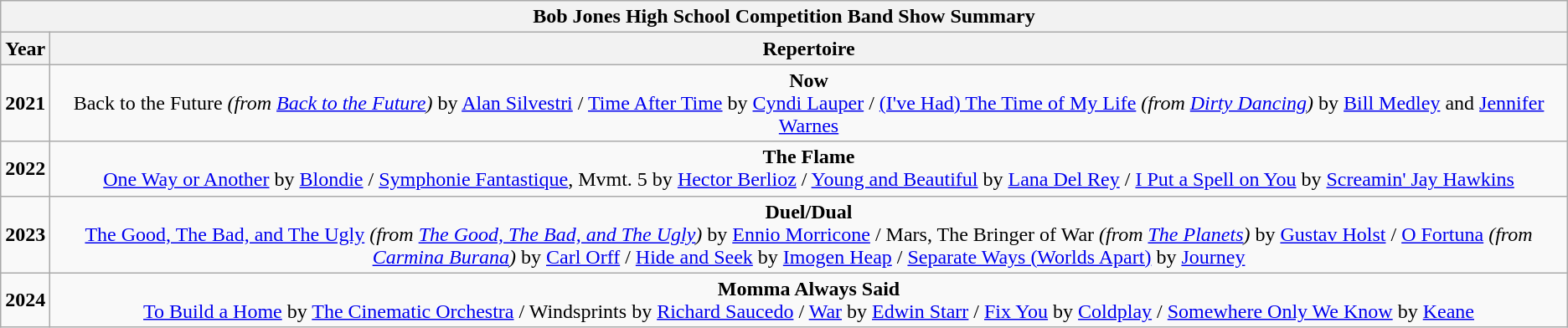<table class="wikitable" style="text-align: center">
<tr>
<th colspan="2">Bob Jones High School Competition Band Show Summary</th>
</tr>
<tr>
<th><strong>Year</strong></th>
<th>Repertoire</th>
</tr>
<tr>
<td><strong>2021</strong></td>
<td><strong>Now</strong><br>Back to the Future <em>(from <a href='#'>Back to the Future</a>)</em> by <a href='#'>Alan Silvestri</a> / <a href='#'>Time After Time</a> by <a href='#'>Cyndi Lauper</a> / <a href='#'>(I've Had) The Time of My Life</a> <em>(from <a href='#'>Dirty Dancing</a>)</em> by <a href='#'>Bill Medley</a> and <a href='#'>Jennifer Warnes</a></td>
</tr>
<tr>
<td><strong>2022</strong></td>
<td><strong>The Flame</strong><br><a href='#'>One Way or Another</a> by <a href='#'>Blondie</a> / <a href='#'>Symphonie Fantastique</a>, Mvmt. 5 by <a href='#'>Hector Berlioz</a> / <a href='#'>Young and Beautiful</a> by <a href='#'>Lana Del Rey</a> / <a href='#'>I Put a Spell on You</a> by <a href='#'>Screamin' Jay Hawkins</a></td>
</tr>
<tr>
<td><strong>2023</strong></td>
<td><strong>Duel/Dual</strong><br><a href='#'>The Good, The Bad, and The Ugly</a> <em>(from <a href='#'>The Good, The Bad, and The Ugly</a>)</em> by <a href='#'>Ennio Morricone</a> / Mars, The Bringer of War <em>(from <a href='#'>The Planets</a>)</em> by <a href='#'>Gustav Holst</a> / <a href='#'>O Fortuna</a> <em>(from <a href='#'>Carmina Burana</a>)</em> by <a href='#'>Carl Orff</a> / <a href='#'>Hide and Seek</a> by <a href='#'>Imogen Heap</a> / <a href='#'>Separate Ways (Worlds Apart)</a> by <a href='#'>Journey</a></td>
</tr>
<tr>
<td><strong>2024</strong></td>
<td><strong>Momma Always Said</strong><br><a href='#'>To Build a Home</a> by <a href='#'>The Cinematic Orchestra</a> / Windsprints by <a href='#'>Richard Saucedo</a> / <a href='#'>War</a> by <a href='#'>Edwin Starr</a> / <a href='#'>Fix You</a> by <a href='#'>Coldplay</a> / <a href='#'>Somewhere Only We Know</a> by <a href='#'>Keane</a></td>
</tr>
</table>
